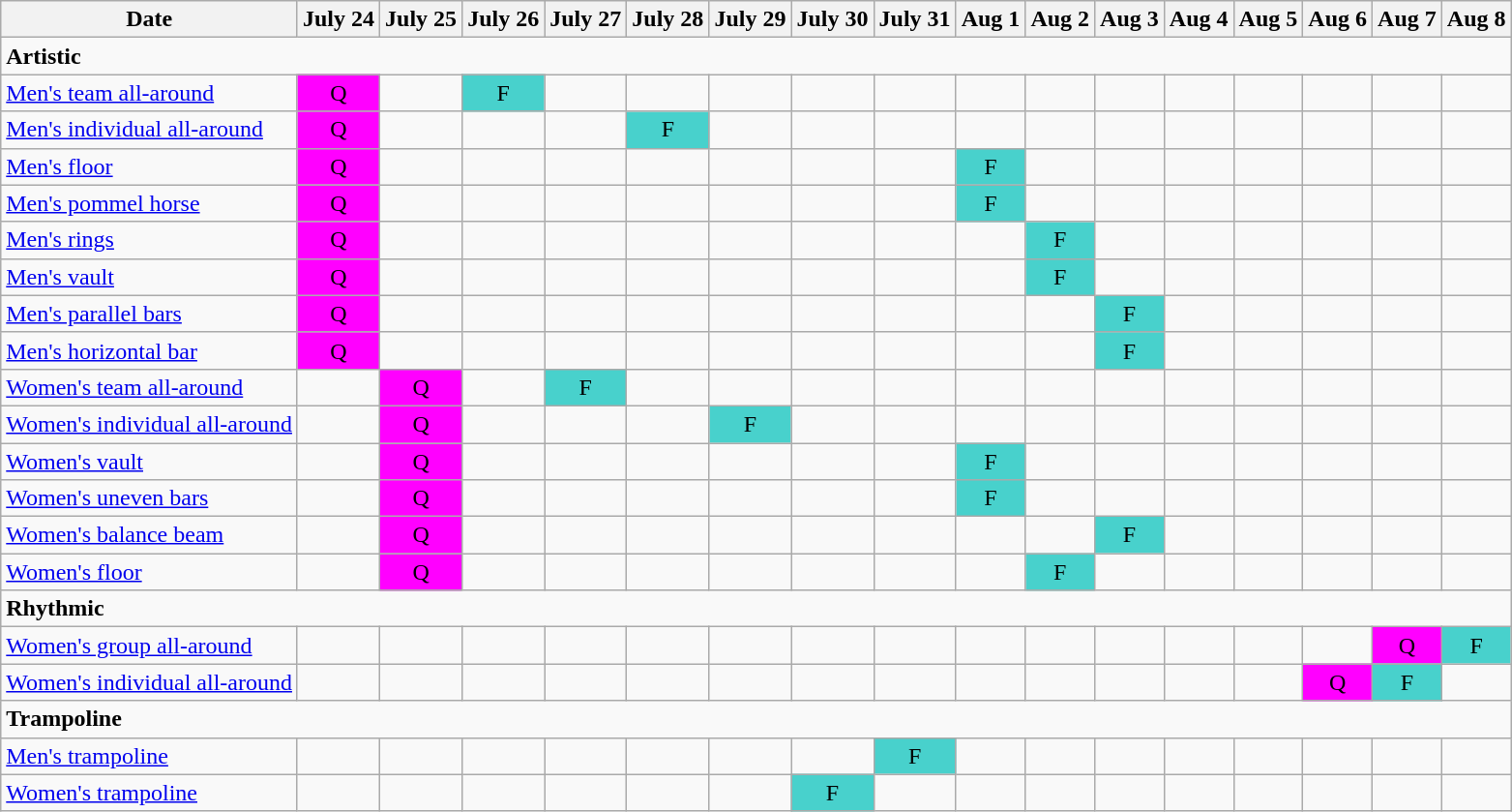<table class="wikitable olympic-schedule Gymnastics">
<tr>
<th>Date</th>
<th>July 24</th>
<th>July 25</th>
<th>July 26</th>
<th>July 27</th>
<th>July 28</th>
<th>July 29</th>
<th>July 30</th>
<th>July 31</th>
<th>Aug 1</th>
<th>Aug 2</th>
<th>Aug 3</th>
<th>Aug 4</th>
<th>Aug 5</th>
<th>Aug 6</th>
<th>Aug 7</th>
<th>Aug 8</th>
</tr>
<tr>
<td colspan="17" class="event"><strong>Artistic</strong></td>
</tr>
<tr>
<td class="event"><a href='#'>Men's team all-around</a></td>
<td bgcolor="#FF00FF" align="center" class="qualification">Q</td>
<td></td>
<td bgcolor="#48D1CC" align="center" class="finals">F</td>
<td></td>
<td></td>
<td></td>
<td></td>
<td></td>
<td></td>
<td></td>
<td></td>
<td></td>
<td></td>
<td></td>
<td></td>
<td></td>
</tr>
<tr>
<td class="event"><a href='#'>Men's individual all-around</a></td>
<td bgcolor="#FF00FF" align="center" class="qualification">Q</td>
<td></td>
<td></td>
<td></td>
<td bgcolor="#48D1CC" align="center" class="finals">F</td>
<td></td>
<td></td>
<td></td>
<td></td>
<td></td>
<td></td>
<td></td>
<td></td>
<td></td>
<td></td>
<td></td>
</tr>
<tr>
<td class="event"><a href='#'>Men's floor</a></td>
<td bgcolor="#FF00FF" align="center" class="qualification">Q</td>
<td></td>
<td></td>
<td></td>
<td></td>
<td></td>
<td></td>
<td></td>
<td bgcolor="#48D1CC" align="center" class="finals">F</td>
<td></td>
<td></td>
<td></td>
<td></td>
<td></td>
<td></td>
<td></td>
</tr>
<tr>
<td class="event"><a href='#'>Men's pommel horse</a></td>
<td bgcolor="#FF00FF" align="center" class="qualification">Q</td>
<td></td>
<td></td>
<td></td>
<td></td>
<td></td>
<td></td>
<td></td>
<td bgcolor="#48D1CC" align="center" class="finals">F</td>
<td></td>
<td></td>
<td></td>
<td></td>
<td></td>
<td></td>
<td></td>
</tr>
<tr>
<td class="event"><a href='#'>Men's rings</a></td>
<td bgcolor="#FF00FF" align="center" class="qualification">Q</td>
<td></td>
<td></td>
<td></td>
<td></td>
<td></td>
<td></td>
<td></td>
<td></td>
<td bgcolor="#48D1CC" align="center" class="finals">F</td>
<td></td>
<td></td>
<td></td>
<td></td>
<td></td>
<td></td>
</tr>
<tr>
<td class="event"><a href='#'>Men's vault</a></td>
<td bgcolor="#FF00FF" align="center" class="qualification">Q</td>
<td></td>
<td></td>
<td></td>
<td></td>
<td></td>
<td></td>
<td></td>
<td></td>
<td bgcolor="#48D1CC" align="center" class="finals">F</td>
<td></td>
<td></td>
<td></td>
<td></td>
<td></td>
<td></td>
</tr>
<tr>
<td class="event"><a href='#'>Men's parallel bars</a></td>
<td bgcolor="#FF00FF" align="center" class="qualification">Q</td>
<td></td>
<td></td>
<td></td>
<td></td>
<td></td>
<td></td>
<td></td>
<td></td>
<td></td>
<td bgcolor="#48D1CC" align="center" class="finals">F</td>
<td></td>
<td></td>
<td></td>
<td></td>
<td></td>
</tr>
<tr>
<td class="event"><a href='#'>Men's horizontal bar</a></td>
<td bgcolor="#FF00FF" align="center" class="qualification">Q</td>
<td></td>
<td></td>
<td></td>
<td></td>
<td></td>
<td></td>
<td></td>
<td></td>
<td></td>
<td bgcolor="#48D1CC" align="center" class="finals">F</td>
<td></td>
<td></td>
<td></td>
<td></td>
<td></td>
</tr>
<tr>
<td class="event"><a href='#'>Women's team all-around</a></td>
<td></td>
<td bgcolor="#FF00FF" align="center" class="qualification">Q</td>
<td></td>
<td bgcolor="#48D1CC" align="center" class="finals">F</td>
<td></td>
<td></td>
<td></td>
<td></td>
<td></td>
<td></td>
<td></td>
<td></td>
<td></td>
<td></td>
<td></td>
<td></td>
</tr>
<tr>
<td class="event"><a href='#'>Women's individual all-around</a></td>
<td></td>
<td bgcolor="#FF00FF" align="center" class="qualification">Q</td>
<td></td>
<td></td>
<td></td>
<td bgcolor="#48D1CC" align="center" class="finals">F</td>
<td></td>
<td></td>
<td></td>
<td></td>
<td></td>
<td></td>
<td></td>
<td></td>
<td></td>
<td></td>
</tr>
<tr>
<td class="event"><a href='#'>Women's vault</a></td>
<td></td>
<td bgcolor="#FF00FF" align="center" class="qualification">Q</td>
<td></td>
<td></td>
<td></td>
<td></td>
<td></td>
<td></td>
<td bgcolor="#48D1CC" align="center" class="finals">F</td>
<td></td>
<td></td>
<td></td>
<td></td>
<td></td>
<td></td>
<td></td>
</tr>
<tr>
<td class="event"><a href='#'>Women's uneven bars</a></td>
<td></td>
<td bgcolor="#FF00FF" align="center" class="qualification">Q</td>
<td></td>
<td></td>
<td></td>
<td></td>
<td></td>
<td></td>
<td bgcolor="#48D1CC" align="center" class="finals">F</td>
<td></td>
<td></td>
<td></td>
<td></td>
<td></td>
<td></td>
<td></td>
</tr>
<tr>
<td class="event"><a href='#'>Women's balance beam</a></td>
<td></td>
<td bgcolor="#FF00FF" align="center" class="qualification">Q</td>
<td></td>
<td></td>
<td></td>
<td></td>
<td></td>
<td></td>
<td></td>
<td></td>
<td bgcolor="#48D1CC" align="center" class="finals">F</td>
<td></td>
<td></td>
<td></td>
<td></td>
<td></td>
</tr>
<tr>
<td class="event"><a href='#'>Women's floor</a></td>
<td></td>
<td bgcolor="#FF00FF" align="center" class="qualification">Q</td>
<td></td>
<td></td>
<td></td>
<td></td>
<td></td>
<td></td>
<td></td>
<td bgcolor="#48D1CC" align="center" class="finals">F</td>
<td></td>
<td></td>
<td></td>
<td></td>
<td></td>
<td></td>
</tr>
<tr>
<td colspan="17" class="event"><strong>Rhythmic</strong></td>
</tr>
<tr>
<td class="event"><a href='#'>Women's group all-around</a></td>
<td></td>
<td></td>
<td></td>
<td></td>
<td></td>
<td></td>
<td></td>
<td></td>
<td></td>
<td></td>
<td></td>
<td></td>
<td></td>
<td></td>
<td bgcolor="#FF00FF" align="center" class="qualification">Q</td>
<td bgcolor="#48D1CC" align="center" class="finals">F</td>
</tr>
<tr>
<td class="event"><a href='#'>Women's individual all-around</a></td>
<td></td>
<td></td>
<td></td>
<td></td>
<td></td>
<td></td>
<td></td>
<td></td>
<td></td>
<td></td>
<td></td>
<td></td>
<td></td>
<td bgcolor="#FF00FF" align="center" class="qualification">Q</td>
<td bgcolor="#48D1CC" align="center" class="finals">F</td>
<td></td>
</tr>
<tr>
<td colspan="17" class="event"><strong>Trampoline</strong></td>
</tr>
<tr>
<td class="event"><a href='#'>Men's trampoline</a></td>
<td></td>
<td></td>
<td></td>
<td></td>
<td></td>
<td></td>
<td></td>
<td bgcolor="#48D1CC" align="center" class="finals">F</td>
<td></td>
<td></td>
<td></td>
<td></td>
<td></td>
<td></td>
<td></td>
<td></td>
</tr>
<tr>
<td class="event"><a href='#'>Women's trampoline</a></td>
<td></td>
<td></td>
<td></td>
<td></td>
<td></td>
<td></td>
<td bgcolor="#48D1CC" align="center" class="finals">F</td>
<td></td>
<td></td>
<td></td>
<td></td>
<td></td>
<td></td>
<td></td>
<td></td>
<td></td>
</tr>
</table>
